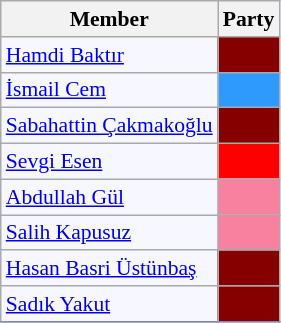<table class=wikitable style="border:1px solid #8888aa; background-color:#f7f8ff; padding:0px; font-size:90%;">
<tr>
<th>Member</th>
<th>Party</th>
</tr>
<tr>
<td><a href='#'>Hamdi Baktır</a></td>
<td style="background: #870000"></td>
</tr>
<tr>
<td><a href='#'>İsmail Cem</a></td>
<td style="background: #2E9AFE"></td>
</tr>
<tr>
<td><a href='#'>Sabahattin Çakmakoğlu</a></td>
<td style="background: #870000"></td>
</tr>
<tr>
<td><a href='#'>Sevgi Esen</a></td>
<td style="background: #ff0000"></td>
</tr>
<tr>
<td><a href='#'>Abdullah Gül</a></td>
<td style="background: #F7819F"></td>
</tr>
<tr>
<td><a href='#'>Salih Kapusuz</a></td>
<td style="background: #F7819F"></td>
</tr>
<tr>
<td><a href='#'>Hasan Basri Üstünbaş</a></td>
<td style="background: #870000"></td>
</tr>
<tr>
<td><a href='#'>Sadık Yakut</a></td>
<td style="background: #870000"></td>
</tr>
<tr>
</tr>
</table>
